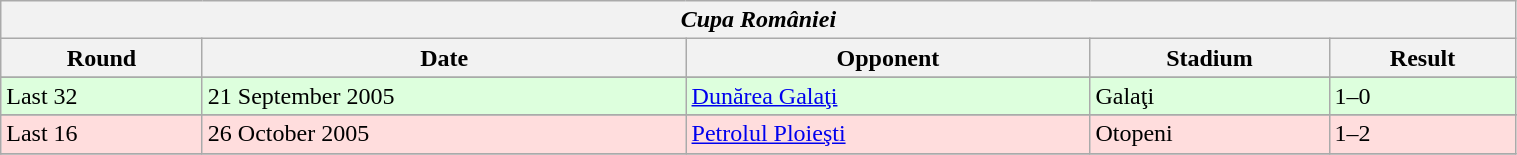<table class="wikitable" style="width:80%;">
<tr>
<th colspan="5" style="text-align:center;"><em>Cupa României</em></th>
</tr>
<tr>
<th>Round</th>
<th>Date</th>
<th>Opponent</th>
<th>Stadium</th>
<th>Result</th>
</tr>
<tr>
</tr>
<tr bgcolor="#ddffdd">
<td>Last 32</td>
<td>21 September 2005</td>
<td><a href='#'>Dunărea Galaţi</a></td>
<td>Galaţi</td>
<td>1–0</td>
</tr>
<tr>
</tr>
<tr bgcolor="#ffdddd">
<td>Last 16</td>
<td>26 October 2005</td>
<td><a href='#'>Petrolul Ploieşti</a></td>
<td>Otopeni</td>
<td>1–2</td>
</tr>
<tr>
</tr>
</table>
